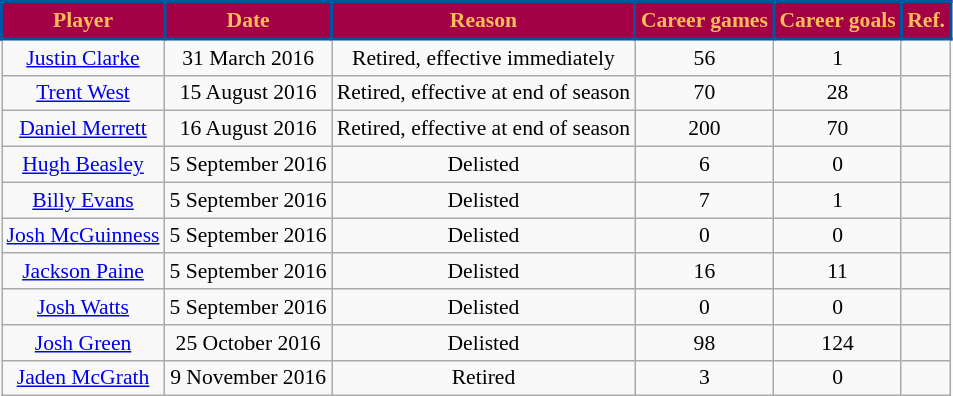<table class="wikitable" style="font-size:90%; text-align:center;">
<tr style="background:#a30046; color: #fdbe57;">
<td style="border: solid #0055a3 2px"><strong>Player</strong></td>
<td style="border: solid #0055a3 2px"><strong>Date</strong></td>
<td style="border: solid #0055a3 2px"><strong>Reason</strong></td>
<td style="border: solid #0055a3 2px"><strong>Career games</strong></td>
<td style="border: solid #0055a3 2px"><strong>Career goals</strong></td>
<td style="border: solid #0055a3 2px"><strong>Ref.</strong></td>
</tr>
<tr>
<td><a href='#'>Justin Clarke</a></td>
<td>31 March 2016</td>
<td>Retired, effective immediately</td>
<td>56</td>
<td>1</td>
<td></td>
</tr>
<tr>
<td><a href='#'>Trent West</a></td>
<td>15 August 2016</td>
<td>Retired, effective at end of season</td>
<td>70</td>
<td>28</td>
<td></td>
</tr>
<tr>
<td><a href='#'>Daniel Merrett</a></td>
<td>16 August 2016</td>
<td>Retired, effective at end of season</td>
<td>200</td>
<td>70</td>
<td></td>
</tr>
<tr>
<td><a href='#'>Hugh Beasley</a></td>
<td>5 September 2016</td>
<td>Delisted</td>
<td>6</td>
<td>0</td>
<td></td>
</tr>
<tr>
<td><a href='#'>Billy Evans</a></td>
<td>5 September 2016</td>
<td>Delisted</td>
<td>7</td>
<td>1</td>
<td></td>
</tr>
<tr>
<td><a href='#'>Josh McGuinness</a></td>
<td>5 September 2016</td>
<td>Delisted</td>
<td>0</td>
<td>0</td>
<td></td>
</tr>
<tr>
<td><a href='#'>Jackson Paine</a></td>
<td>5 September 2016</td>
<td>Delisted</td>
<td>16</td>
<td>11</td>
<td></td>
</tr>
<tr>
<td><a href='#'>Josh Watts</a></td>
<td>5 September 2016</td>
<td>Delisted</td>
<td>0</td>
<td>0</td>
<td></td>
</tr>
<tr>
<td><a href='#'>Josh Green</a></td>
<td>25 October 2016</td>
<td>Delisted</td>
<td>98</td>
<td>124</td>
<td></td>
</tr>
<tr>
<td><a href='#'>Jaden McGrath</a></td>
<td>9 November 2016</td>
<td>Retired</td>
<td>3</td>
<td>0</td>
<td></td>
</tr>
</table>
